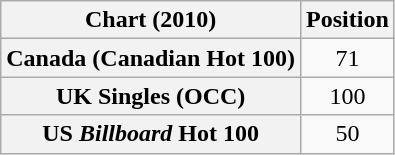<table class="wikitable sortable plainrowheaders" style="text-align:center">
<tr>
<th scope="col">Chart (2010)</th>
<th scope="col">Position</th>
</tr>
<tr>
<th scope="row">Canada (Canadian Hot 100)</th>
<td>71</td>
</tr>
<tr>
<th scope="row">UK Singles (OCC)</th>
<td>100</td>
</tr>
<tr>
<th scope="row">US <em>Billboard</em> Hot 100</th>
<td>50</td>
</tr>
</table>
